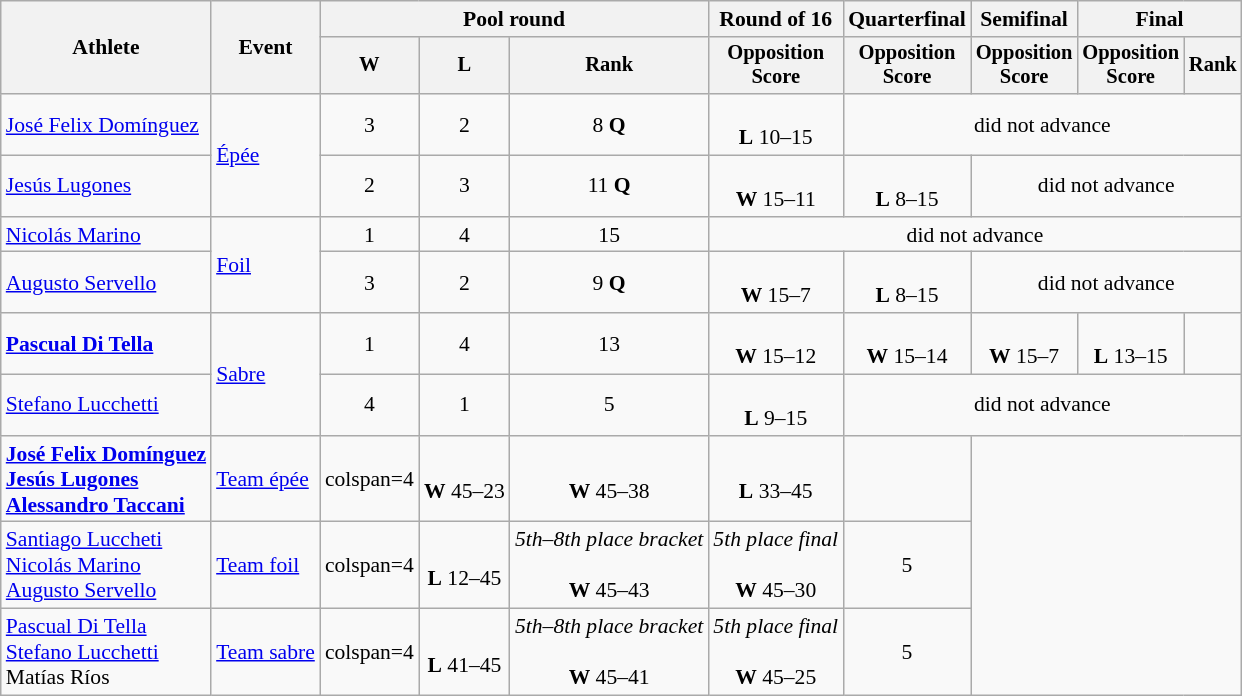<table class="wikitable" style="font-size:90%;text-align:center">
<tr>
<th rowspan=2>Athlete</th>
<th rowspan=2>Event</th>
<th colspan=3>Pool round</th>
<th>Round of 16</th>
<th>Quarterfinal</th>
<th>Semifinal</th>
<th colspan=2>Final</th>
</tr>
<tr style=font-size:95%>
<th>W</th>
<th>L</th>
<th>Rank</th>
<th>Opposition<br>Score</th>
<th>Opposition<br>Score</th>
<th>Opposition<br>Score</th>
<th>Opposition<br>Score</th>
<th>Rank</th>
</tr>
<tr>
<td style="text-align:left"><a href='#'>José Felix Domínguez</a></td>
<td style="text-align:left" rowspan=2><a href='#'>Épée</a></td>
<td>3</td>
<td>2</td>
<td>8 <strong>Q</strong></td>
<td><br><strong>L</strong> 10–15</td>
<td colspan=4>did not advance</td>
</tr>
<tr>
<td style="text-align:left"><a href='#'>Jesús Lugones</a></td>
<td>2</td>
<td>3</td>
<td>11 <strong>Q</strong></td>
<td><br><strong>W</strong> 15–11</td>
<td><br><strong>L</strong> 8–15</td>
<td colspan=3>did not advance</td>
</tr>
<tr>
<td style="text-align:left"><a href='#'>Nicolás Marino</a></td>
<td style="text-align:left" rowspan=2><a href='#'>Foil</a></td>
<td>1</td>
<td>4</td>
<td>15</td>
<td colspan=5>did not advance</td>
</tr>
<tr>
<td style="text-align:left"><a href='#'>Augusto Servello</a></td>
<td>3</td>
<td>2</td>
<td>9 <strong>Q</strong></td>
<td><br><strong>W</strong> 15–7</td>
<td><br><strong>L</strong> 8–15</td>
<td colspan=3>did not advance</td>
</tr>
<tr>
<td style="text-align:left"><strong><a href='#'>Pascual Di Tella</a></strong></td>
<td style="text-align:left" rowspan=2><a href='#'>Sabre</a></td>
<td>1</td>
<td>4</td>
<td>13</td>
<td><br><strong>W</strong> 15–12</td>
<td><br><strong>W</strong> 15–14</td>
<td><br><strong>W</strong> 15–7</td>
<td><br><strong>L</strong> 13–15</td>
<td></td>
</tr>
<tr>
<td style="text-align:left"><a href='#'>Stefano Lucchetti</a></td>
<td>4</td>
<td>1</td>
<td>5</td>
<td><br><strong>L</strong> 9–15</td>
<td colspan=4>did not advance</td>
</tr>
<tr>
<td style="text-align:left"><strong><a href='#'>José Felix Domínguez</a><br><a href='#'>Jesús Lugones</a><br><a href='#'>Alessandro Taccani</a></strong></td>
<td style="text-align:left"><a href='#'>Team épée</a></td>
<td>colspan=4 </td>
<td><br><strong>W</strong> 45–23</td>
<td><br><strong>W</strong> 45–38</td>
<td><br><strong>L</strong> 33–45</td>
<td></td>
</tr>
<tr>
<td style="text-align:left"><a href='#'>Santiago Luccheti</a><br><a href='#'>Nicolás Marino</a><br><a href='#'>Augusto Servello</a></td>
<td style="text-align:left"><a href='#'>Team foil</a></td>
<td>colspan=4 </td>
<td><br><strong>L</strong> 12–45</td>
<td><em>5th–8th place bracket</em><br><br><strong>W</strong> 45–43</td>
<td><em>5th place final</em><br><br><strong>W</strong> 45–30</td>
<td>5</td>
</tr>
<tr>
<td style="text-align:left"><a href='#'>Pascual Di Tella</a><br><a href='#'>Stefano Lucchetti</a><br>Matías Ríos</td>
<td style="text-align:left"><a href='#'>Team sabre</a></td>
<td>colspan=4 </td>
<td><br><strong>L</strong> 41–45</td>
<td><em>5th–8th place bracket</em><br><br><strong>W</strong> 45–41</td>
<td><em>5th place final</em><br><br><strong>W</strong> 45–25</td>
<td>5</td>
</tr>
</table>
